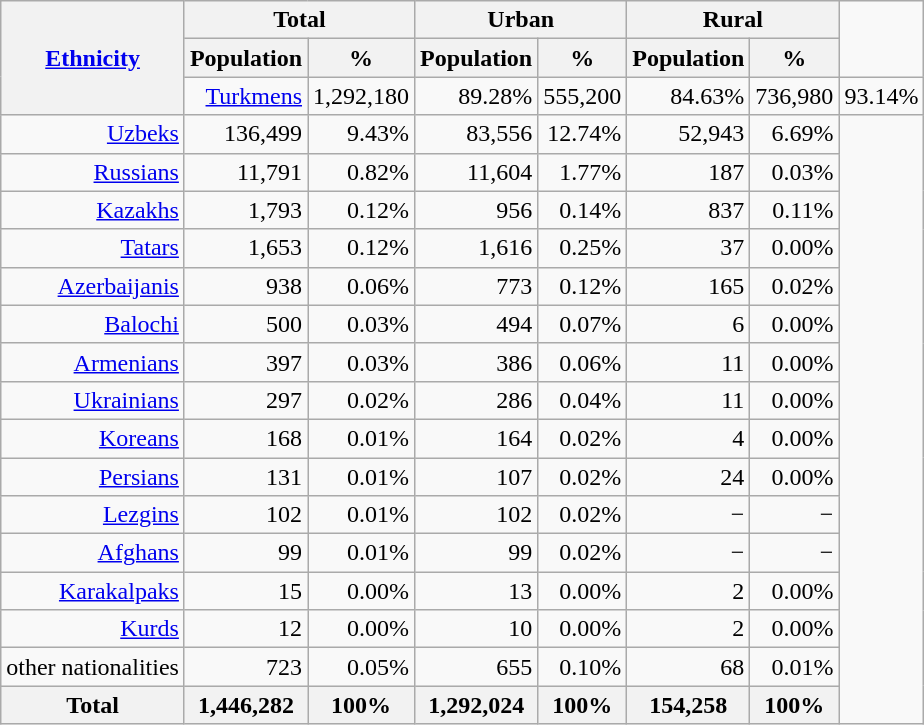<table class="wikitable sortable" style="text-align:right">
<tr>
<th rowspan="3"><a href='#'>Ethnicity</a></th>
<th colspan="2">Total</th>
<th colspan="2">Urban</th>
<th colspan="2">Rural</th>
</tr>
<tr>
<th>Population</th>
<th>%</th>
<th>Population</th>
<th>%</th>
<th>Population</th>
<th>%</th>
</tr>
<tr>
<td><a href='#'>Turkmens</a></td>
<td>1,292,180</td>
<td>89.28%</td>
<td>555,200</td>
<td>84.63%</td>
<td>736,980</td>
<td>93.14%</td>
</tr>
<tr>
<td><a href='#'>Uzbeks</a></td>
<td>136,499</td>
<td>9.43%</td>
<td>83,556</td>
<td>12.74%</td>
<td>52,943</td>
<td>6.69%</td>
</tr>
<tr>
<td><a href='#'>Russians</a></td>
<td>11,791</td>
<td>0.82%</td>
<td>11,604</td>
<td>1.77%</td>
<td>187</td>
<td>0.03%</td>
</tr>
<tr>
<td><a href='#'>Kazakhs</a></td>
<td>1,793</td>
<td>0.12%</td>
<td>956</td>
<td>0.14%</td>
<td>837</td>
<td>0.11%</td>
</tr>
<tr>
<td><a href='#'>Tatars</a></td>
<td>1,653</td>
<td>0.12%</td>
<td>1,616</td>
<td>0.25%</td>
<td>37</td>
<td>0.00%</td>
</tr>
<tr>
<td><a href='#'>Azerbaijanis</a></td>
<td>938</td>
<td>0.06%</td>
<td>773</td>
<td>0.12%</td>
<td>165</td>
<td>0.02%</td>
</tr>
<tr>
<td><a href='#'>Balochi</a></td>
<td>500</td>
<td>0.03%</td>
<td>494</td>
<td>0.07%</td>
<td>6</td>
<td>0.00%</td>
</tr>
<tr>
<td><a href='#'>Armenians</a></td>
<td>397</td>
<td>0.03%</td>
<td>386</td>
<td>0.06%</td>
<td>11</td>
<td>0.00%</td>
</tr>
<tr>
<td><a href='#'>Ukrainians</a></td>
<td>297</td>
<td>0.02%</td>
<td>286</td>
<td>0.04%</td>
<td>11</td>
<td>0.00%</td>
</tr>
<tr>
<td><a href='#'>Koreans</a></td>
<td>168</td>
<td>0.01%</td>
<td>164</td>
<td>0.02%</td>
<td>4</td>
<td>0.00%</td>
</tr>
<tr>
<td><a href='#'>Persians</a></td>
<td>131</td>
<td>0.01%</td>
<td>107</td>
<td>0.02%</td>
<td>24</td>
<td>0.00%</td>
</tr>
<tr>
<td><a href='#'>Lezgins</a></td>
<td>102</td>
<td>0.01%</td>
<td>102</td>
<td>0.02%</td>
<td>−</td>
<td>−</td>
</tr>
<tr>
<td><a href='#'>Afghans</a></td>
<td>99</td>
<td>0.01%</td>
<td>99</td>
<td>0.02%</td>
<td>−</td>
<td>−</td>
</tr>
<tr>
<td><a href='#'>Karakalpaks</a></td>
<td>15</td>
<td>0.00%</td>
<td>13</td>
<td>0.00%</td>
<td>2</td>
<td>0.00%</td>
</tr>
<tr>
<td><a href='#'>Kurds</a></td>
<td>12</td>
<td>0.00%</td>
<td>10</td>
<td>0.00%</td>
<td>2</td>
<td>0.00%</td>
</tr>
<tr>
<td>other nationalities</td>
<td>723</td>
<td>0.05%</td>
<td>655</td>
<td>0.10%</td>
<td>68</td>
<td>0.01%</td>
</tr>
<tr class="sortbottom">
<th><strong>Total</strong></th>
<th><strong>1,446,282</strong></th>
<th><strong>100%</strong></th>
<th><strong>1,292,024</strong></th>
<th><strong>100%</strong></th>
<th><strong>154,258</strong></th>
<th><strong>100%</strong></th>
</tr>
</table>
